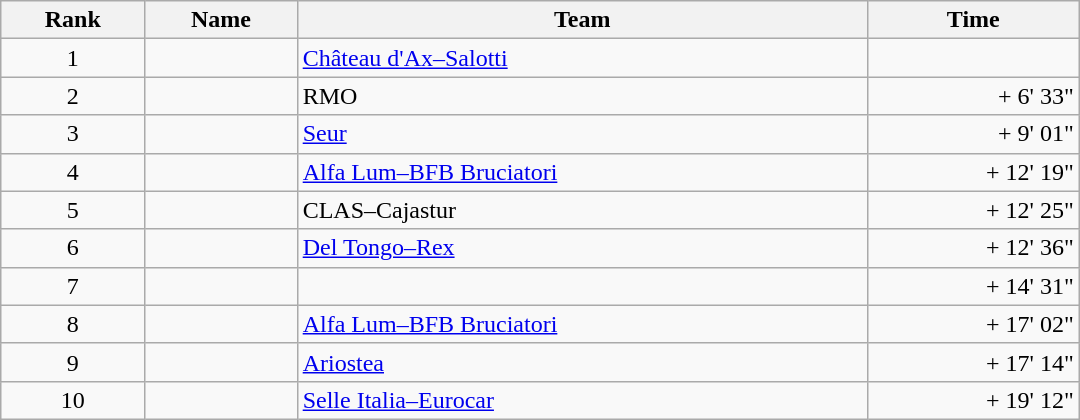<table class="wikitable" style="width:45em;margin-bottom:0;">
<tr>
<th>Rank</th>
<th>Name</th>
<th>Team</th>
<th>Time</th>
</tr>
<tr>
<td style="text-align:center;">1</td>
<td>  </td>
<td><a href='#'>Château d'Ax–Salotti</a></td>
<td align=right></td>
</tr>
<tr>
<td style="text-align:center;">2</td>
<td></td>
<td>RMO</td>
<td align=right>+ 6' 33"</td>
</tr>
<tr>
<td style="text-align:center;">3</td>
<td></td>
<td><a href='#'>Seur</a></td>
<td align=right>+ 9' 01"</td>
</tr>
<tr>
<td style="text-align:center;">4</td>
<td> </td>
<td><a href='#'>Alfa Lum–BFB Bruciatori</a></td>
<td align=right>+ 12' 19"</td>
</tr>
<tr>
<td style="text-align:center;">5</td>
<td></td>
<td>CLAS–Cajastur</td>
<td align=right>+ 12' 25"</td>
</tr>
<tr>
<td style="text-align:center;">6</td>
<td></td>
<td><a href='#'>Del Tongo–Rex</a></td>
<td align=right>+ 12' 36"</td>
</tr>
<tr>
<td style="text-align:center;">7</td>
<td></td>
<td></td>
<td align=right>+ 14' 31"</td>
</tr>
<tr>
<td style="text-align:center;">8</td>
<td></td>
<td><a href='#'>Alfa Lum–BFB Bruciatori</a></td>
<td align=right>+ 17' 02"</td>
</tr>
<tr>
<td style="text-align:center;">9</td>
<td></td>
<td><a href='#'>Ariostea</a></td>
<td align=right>+ 17' 14"</td>
</tr>
<tr>
<td style="text-align:center;">10</td>
<td></td>
<td><a href='#'>Selle Italia–Eurocar</a></td>
<td align=right>+ 19' 12"</td>
</tr>
</table>
